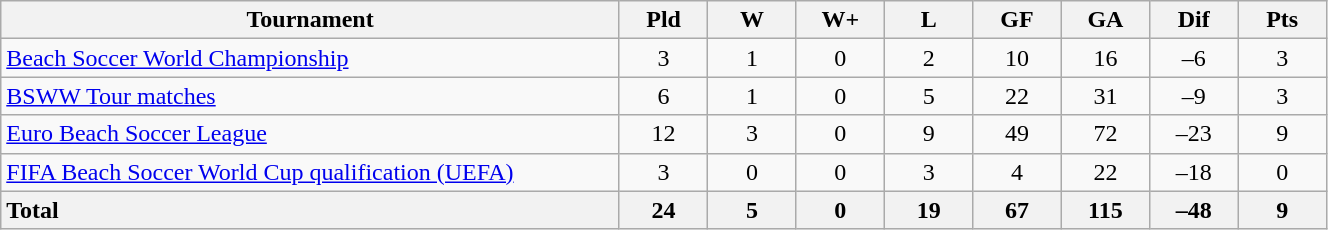<table class="wikitable sortable" width=70% style="text-align:center">
<tr>
<th width=35%>Tournament</th>
<th width=5%>Pld</th>
<th width=5%>W</th>
<th width=5%>W+</th>
<th width=5%>L</th>
<th width=5%>GF</th>
<th width=5%>GA</th>
<th width=5%>Dif</th>
<th width=5%>Pts</th>
</tr>
<tr>
<td style="text-align:left;"><a href='#'>Beach Soccer World Championship</a></td>
<td>3</td>
<td>1</td>
<td>0</td>
<td>2</td>
<td>10</td>
<td>16</td>
<td>–6</td>
<td>3</td>
</tr>
<tr>
<td style="text-align:left;"><a href='#'>BSWW Tour matches</a></td>
<td>6</td>
<td>1</td>
<td>0</td>
<td>5</td>
<td>22</td>
<td>31</td>
<td>–9</td>
<td>3</td>
</tr>
<tr>
<td style="text-align:left;"><a href='#'>Euro Beach Soccer League</a></td>
<td>12</td>
<td>3</td>
<td>0</td>
<td>9</td>
<td>49</td>
<td>72</td>
<td>–23</td>
<td>9</td>
</tr>
<tr>
<td style="text-align:left;"><a href='#'>FIFA Beach Soccer World Cup qualification (UEFA)</a></td>
<td>3</td>
<td>0</td>
<td>0</td>
<td>3</td>
<td>4</td>
<td>22</td>
<td>–18</td>
<td>0</td>
</tr>
<tr>
<th style="text-align:left;"><strong>Total</strong></th>
<th>24</th>
<th>5</th>
<th>0</th>
<th>19</th>
<th>67</th>
<th>115</th>
<th>–48</th>
<th>9</th>
</tr>
</table>
